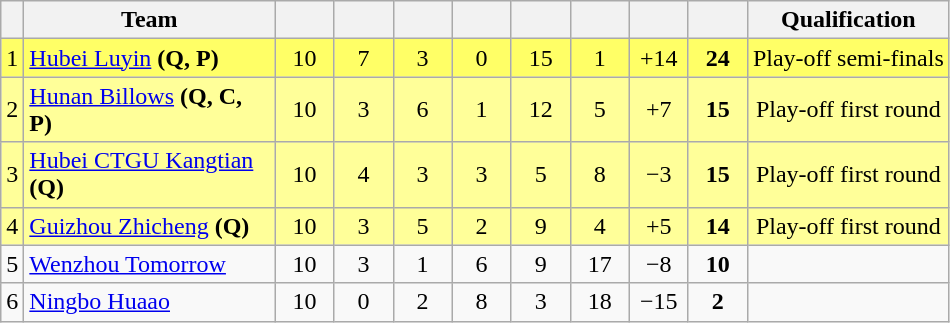<table class=wikitable style=text-align:center>
<tr>
<th></th>
<th width=160>Team</th>
<th width=32></th>
<th width=32></th>
<th width=32></th>
<th width=32></th>
<th width=32></th>
<th width=32></th>
<th width=32></th>
<th width=32></th>
<th>Qualification</th>
</tr>
<tr bgcolor=FFFF66>
<td>1</td>
<td align=left><a href='#'>Hubei Luyin</a> <strong>(Q, P)</strong></td>
<td>10</td>
<td>7</td>
<td>3</td>
<td>0</td>
<td>15</td>
<td>1</td>
<td>+14</td>
<td><strong>24</strong></td>
<td>Play-off semi-finals</td>
</tr>
<tr bgcolor=FFFF99>
<td>2</td>
<td align=left><a href='#'>Hunan Billows</a> <strong>(Q, C, P)</strong></td>
<td>10</td>
<td>3</td>
<td>6</td>
<td>1</td>
<td>12</td>
<td>5</td>
<td>+7</td>
<td><strong>15</strong></td>
<td>Play-off first round</td>
</tr>
<tr bgcolor=FFFF99>
<td>3</td>
<td align=left><a href='#'>Hubei CTGU Kangtian</a> <strong>(Q)</strong></td>
<td>10</td>
<td>4</td>
<td>3</td>
<td>3</td>
<td>5</td>
<td>8</td>
<td>−3</td>
<td><strong>15</strong></td>
<td>Play-off first round</td>
</tr>
<tr bgcolor=FFFF99>
<td>4</td>
<td align=left><a href='#'>Guizhou Zhicheng</a> <strong>(Q)</strong></td>
<td>10</td>
<td>3</td>
<td>5</td>
<td>2</td>
<td>9</td>
<td>4</td>
<td>+5</td>
<td><strong>14</strong></td>
<td>Play-off first round</td>
</tr>
<tr>
<td>5</td>
<td align=left><a href='#'>Wenzhou Tomorrow</a></td>
<td>10</td>
<td>3</td>
<td>1</td>
<td>6</td>
<td>9</td>
<td>17</td>
<td>−8</td>
<td><strong>10</strong></td>
<td></td>
</tr>
<tr>
<td>6</td>
<td align=left><a href='#'>Ningbo Huaao</a></td>
<td>10</td>
<td>0</td>
<td>2</td>
<td>8</td>
<td>3</td>
<td>18</td>
<td>−15</td>
<td><strong>2</strong></td>
<td></td>
</tr>
</table>
